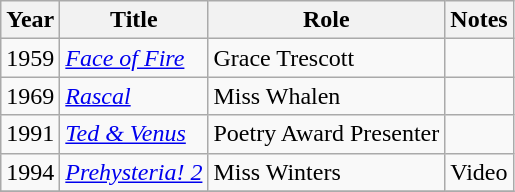<table class="wikitable sortable">
<tr>
<th>Year</th>
<th>Title</th>
<th>Role</th>
<th class="unsortable">Notes</th>
</tr>
<tr>
<td>1959</td>
<td><em><a href='#'>Face of Fire</a></em></td>
<td>Grace Trescott</td>
<td></td>
</tr>
<tr>
<td>1969</td>
<td><em><a href='#'>Rascal</a></em></td>
<td>Miss Whalen</td>
<td></td>
</tr>
<tr>
<td>1991</td>
<td><em><a href='#'>Ted & Venus</a></em></td>
<td>Poetry Award Presenter</td>
<td></td>
</tr>
<tr>
<td>1994</td>
<td><em><a href='#'>Prehysteria! 2</a></em></td>
<td>Miss Winters</td>
<td>Video</td>
</tr>
<tr>
</tr>
</table>
